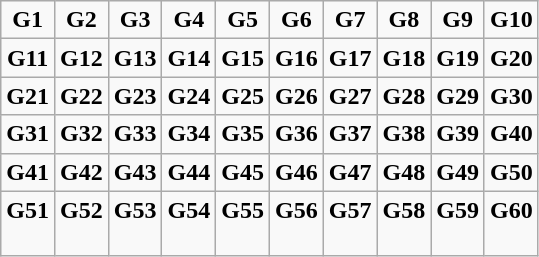<table class="wikitable" style="text-align: center;">
<tr valign="top">
<td><strong>G1</strong><br></td>
<td><strong>G2</strong><br></td>
<td><strong>G3</strong><br></td>
<td><strong>G4</strong><br></td>
<td><strong>G5</strong><br></td>
<td><strong>G6</strong><br></td>
<td><strong>G7</strong><br></td>
<td><strong>G8</strong><br></td>
<td><strong>G9</strong><br></td>
<td><strong>G10</strong><br></td>
</tr>
<tr valign="top">
<td><strong>G11</strong><br></td>
<td><strong>G12</strong><br></td>
<td><strong>G13</strong><br></td>
<td><strong>G14</strong><br></td>
<td><strong>G15</strong><br></td>
<td><strong>G16</strong><br></td>
<td><strong>G17</strong><br></td>
<td><strong>G18</strong><br></td>
<td><strong>G19</strong><br></td>
<td><strong>G20</strong><br></td>
</tr>
<tr valign="top">
<td><strong>G21</strong><br></td>
<td><strong>G22</strong><br></td>
<td><strong>G23</strong><br></td>
<td><strong>G24</strong><br></td>
<td><strong>G25</strong><br></td>
<td><strong>G26</strong><br></td>
<td><strong>G27</strong><br></td>
<td><strong>G28</strong><br></td>
<td><strong>G29</strong><br></td>
<td><strong>G30</strong><br></td>
</tr>
<tr valign="top">
<td><strong>G31</strong><br></td>
<td><strong>G32</strong><br></td>
<td><strong>G33</strong><br></td>
<td><strong>G34</strong><br></td>
<td><strong>G35</strong><br></td>
<td><strong>G36</strong><br></td>
<td><strong>G37</strong><br></td>
<td><strong>G38</strong><br></td>
<td><strong>G39</strong><br></td>
<td><strong>G40</strong><br></td>
</tr>
<tr valign="top">
<td><strong>G41</strong><br></td>
<td><strong>G42</strong><br></td>
<td><strong>G43</strong><br></td>
<td><strong>G44</strong><br></td>
<td><strong>G45</strong><br></td>
<td><strong>G46</strong><br></td>
<td><strong>G47</strong><br></td>
<td><strong>G48</strong><br></td>
<td><strong>G49</strong><br></td>
<td><strong>G50</strong><br></td>
</tr>
<tr valign="top">
<td><strong>G51</strong><br></td>
<td><strong>G52</strong><br></td>
<td><strong>G53</strong><br></td>
<td><strong>G54</strong><br></td>
<td><strong>G55</strong><br></td>
<td><strong>G56</strong><br></td>
<td><strong>G57</strong><br></td>
<td><strong>G58</strong><br></td>
<td><strong>G59</strong><br></td>
<td><strong>G60</strong><br><br></td>
</tr>
</table>
